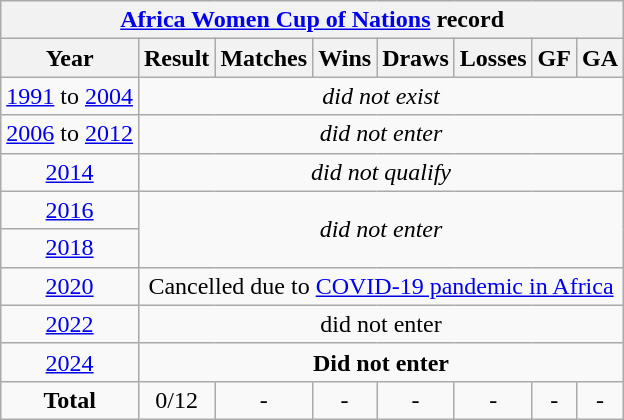<table class="wikitable" style="text-align: center;">
<tr>
<th colspan=8><a href='#'>Africa Women Cup of Nations</a> record</th>
</tr>
<tr>
<th>Year</th>
<th>Result</th>
<th>Matches</th>
<th>Wins</th>
<th>Draws</th>
<th>Losses</th>
<th>GF</th>
<th>GA</th>
</tr>
<tr>
<td><a href='#'>1991</a> to  <a href='#'>2004</a></td>
<td colspan="7"><em>did not exist</em></td>
</tr>
<tr>
<td> <a href='#'>2006</a> to  <a href='#'>2012</a></td>
<td colspan="7"><em>did not enter</em></td>
</tr>
<tr>
<td> <a href='#'>2014</a></td>
<td colspan="7"><em>did not qualify</em></td>
</tr>
<tr>
<td> <a href='#'>2016</a></td>
<td colspan="7" rowspan="2"><em>did not enter</em></td>
</tr>
<tr>
<td> <a href='#'>2018</a></td>
</tr>
<tr>
<td> <a href='#'>2020</a></td>
<td colspan="7">Cancelled due to <a href='#'>COVID-19 pandemic in Africa</a></td>
</tr>
<tr>
<td> <a href='#'>2022</a></td>
<td colspan="7">did not enter</td>
</tr>
<tr>
<td> <a href='#'>2024</a></td>
<td colspan=8><strong> Did not enter </strong></td>
</tr>
<tr>
<td><strong>Total</strong></td>
<td>0/12</td>
<td>-</td>
<td>-</td>
<td>-</td>
<td>-</td>
<td>-</td>
<td>-</td>
</tr>
</table>
